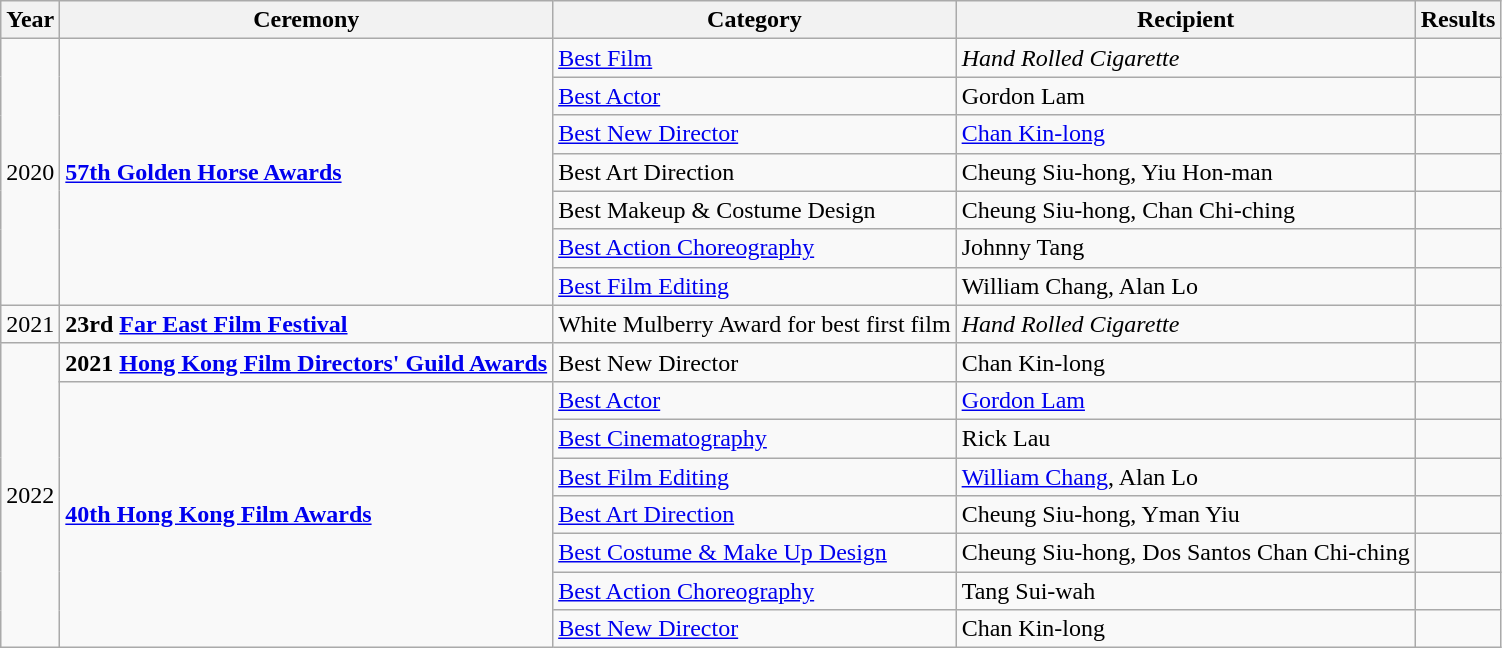<table class="wikitable">
<tr>
<th>Year</th>
<th>Ceremony</th>
<th>Category</th>
<th>Recipient</th>
<th>Results</th>
</tr>
<tr>
<td rowspan=7>2020</td>
<td rowspan=7><strong><a href='#'>57th Golden Horse Awards</a></strong></td>
<td><a href='#'>Best Film</a></td>
<td><em>Hand Rolled Cigarette</em></td>
<td></td>
</tr>
<tr>
<td><a href='#'>Best Actor</a></td>
<td>Gordon Lam</td>
<td></td>
</tr>
<tr>
<td><a href='#'>Best New Director</a></td>
<td><a href='#'>Chan Kin-long</a></td>
<td></td>
</tr>
<tr>
<td>Best Art Direction</td>
<td>Cheung Siu-hong, Yiu Hon-man</td>
<td></td>
</tr>
<tr>
<td>Best Makeup & Costume Design</td>
<td>Cheung Siu-hong, Chan Chi-ching</td>
<td></td>
</tr>
<tr>
<td><a href='#'>Best Action Choreography</a></td>
<td>Johnny Tang</td>
<td></td>
</tr>
<tr>
<td><a href='#'>Best Film Editing</a></td>
<td>William Chang, Alan Lo</td>
<td></td>
</tr>
<tr>
<td>2021</td>
<td><strong>23rd <a href='#'>Far East Film Festival</a></strong></td>
<td>White Mulberry Award for best first film</td>
<td><em>Hand Rolled Cigarette</em></td>
<td></td>
</tr>
<tr>
<td rowspan=8>2022</td>
<td><strong>2021 <a href='#'>Hong Kong Film Directors' Guild Awards</a></strong></td>
<td>Best New Director</td>
<td>Chan Kin-long</td>
<td></td>
</tr>
<tr>
<td rowspan=7><strong><a href='#'>40th Hong Kong Film Awards</a></strong></td>
<td><a href='#'>Best Actor</a></td>
<td><a href='#'>Gordon Lam</a></td>
<td></td>
</tr>
<tr>
<td><a href='#'>Best Cinematography</a></td>
<td>Rick Lau</td>
<td></td>
</tr>
<tr>
<td><a href='#'>Best Film Editing</a></td>
<td><a href='#'>William Chang</a>, Alan Lo</td>
<td></td>
</tr>
<tr>
<td><a href='#'>Best Art Direction</a></td>
<td>Cheung Siu-hong, Yman Yiu</td>
<td></td>
</tr>
<tr>
<td><a href='#'>Best Costume & Make Up Design</a></td>
<td>Cheung Siu-hong, Dos Santos Chan Chi-ching</td>
<td></td>
</tr>
<tr>
<td><a href='#'>Best Action Choreography</a></td>
<td>Tang Sui-wah</td>
<td></td>
</tr>
<tr>
<td><a href='#'>Best New Director</a></td>
<td>Chan Kin-long</td>
<td></td>
</tr>
</table>
